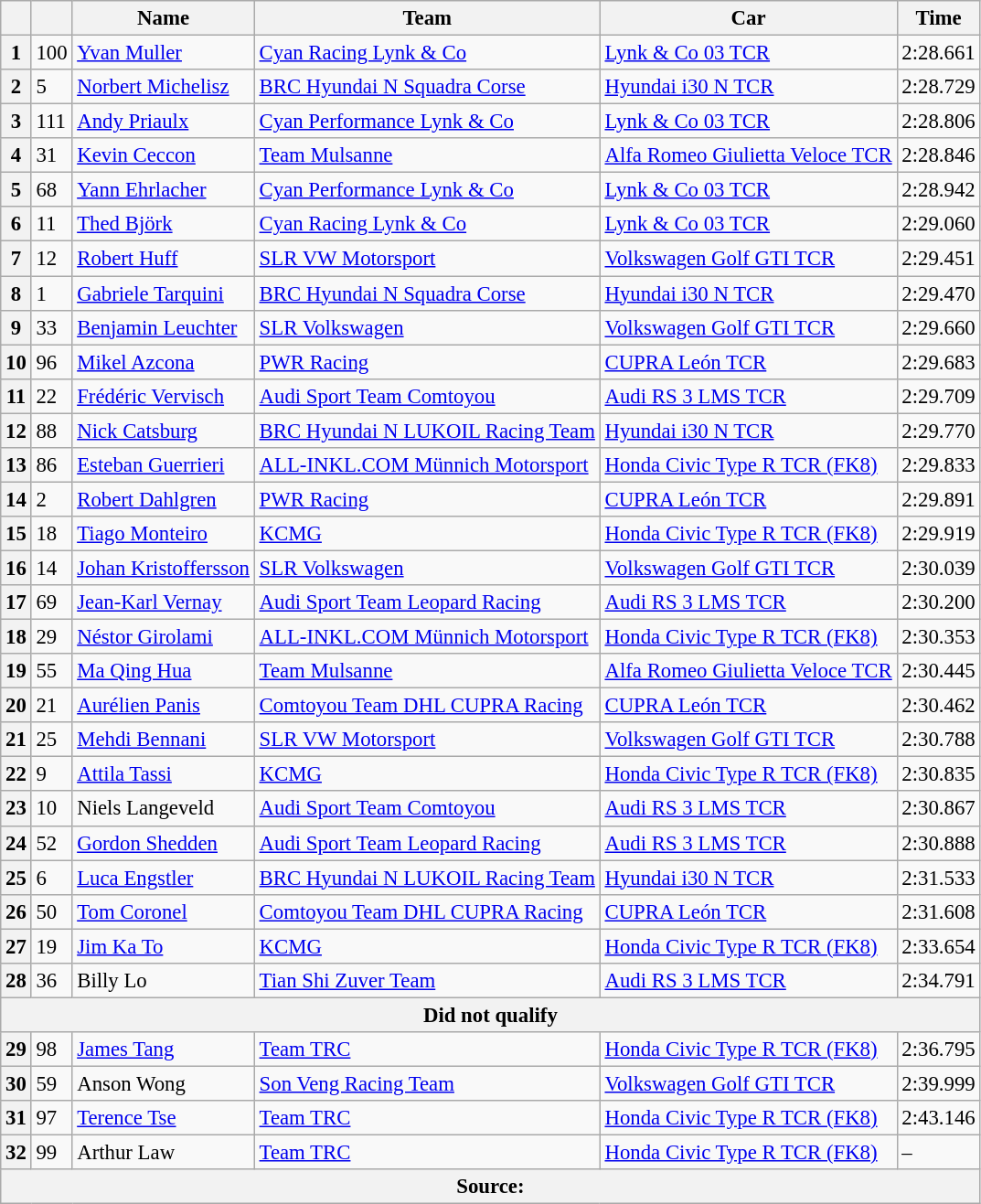<table class="wikitable sortable" style="font-size: 95%;">
<tr>
<th></th>
<th></th>
<th>Name</th>
<th>Team</th>
<th>Car</th>
<th>Time</th>
</tr>
<tr>
<th>1</th>
<td>100</td>
<td> <a href='#'>Yvan Muller</a></td>
<td><a href='#'>Cyan Racing Lynk & Co</a></td>
<td><a href='#'>Lynk & Co 03 TCR</a></td>
<td>2:28.661</td>
</tr>
<tr>
<th>2</th>
<td>5</td>
<td> <a href='#'>Norbert Michelisz</a></td>
<td><a href='#'>BRC Hyundai N Squadra Corse</a></td>
<td><a href='#'>Hyundai i30 N TCR</a></td>
<td>2:28.729</td>
</tr>
<tr>
<th>3</th>
<td>111</td>
<td> <a href='#'>Andy Priaulx</a></td>
<td><a href='#'>Cyan Performance Lynk & Co</a></td>
<td><a href='#'>Lynk & Co 03 TCR</a></td>
<td>2:28.806</td>
</tr>
<tr>
<th>4</th>
<td>31</td>
<td> <a href='#'>Kevin Ceccon</a></td>
<td><a href='#'>Team Mulsanne</a></td>
<td><a href='#'>Alfa Romeo Giulietta Veloce TCR</a></td>
<td>2:28.846</td>
</tr>
<tr>
<th>5</th>
<td>68</td>
<td> <a href='#'>Yann Ehrlacher</a></td>
<td><a href='#'>Cyan Performance Lynk & Co</a></td>
<td><a href='#'>Lynk & Co 03 TCR</a></td>
<td>2:28.942</td>
</tr>
<tr>
<th>6</th>
<td>11</td>
<td> <a href='#'>Thed Björk</a></td>
<td><a href='#'>Cyan Racing Lynk & Co</a></td>
<td><a href='#'>Lynk & Co 03 TCR</a></td>
<td>2:29.060</td>
</tr>
<tr>
<th>7</th>
<td>12</td>
<td> <a href='#'>Robert Huff</a></td>
<td><a href='#'>SLR VW Motorsport</a></td>
<td><a href='#'>Volkswagen Golf GTI TCR</a></td>
<td>2:29.451</td>
</tr>
<tr>
<th>8</th>
<td>1</td>
<td> <a href='#'>Gabriele Tarquini</a></td>
<td><a href='#'>BRC Hyundai N Squadra Corse</a></td>
<td><a href='#'>Hyundai i30 N TCR</a></td>
<td>2:29.470</td>
</tr>
<tr>
<th>9</th>
<td>33</td>
<td> <a href='#'>Benjamin Leuchter</a></td>
<td><a href='#'>SLR Volkswagen</a></td>
<td><a href='#'>Volkswagen Golf GTI TCR</a></td>
<td>2:29.660</td>
</tr>
<tr>
<th>10</th>
<td>96</td>
<td> <a href='#'>Mikel Azcona</a></td>
<td><a href='#'>PWR Racing</a></td>
<td><a href='#'>CUPRA León TCR</a></td>
<td>2:29.683</td>
</tr>
<tr>
<th>11</th>
<td>22</td>
<td> <a href='#'>Frédéric Vervisch</a></td>
<td><a href='#'>Audi Sport Team Comtoyou</a></td>
<td><a href='#'>Audi RS 3 LMS TCR</a></td>
<td>2:29.709</td>
</tr>
<tr>
<th>12</th>
<td>88</td>
<td> <a href='#'>Nick Catsburg</a></td>
<td><a href='#'>BRC Hyundai N LUKOIL Racing Team</a></td>
<td><a href='#'>Hyundai i30 N TCR</a></td>
<td>2:29.770</td>
</tr>
<tr>
<th>13</th>
<td>86</td>
<td> <a href='#'>Esteban Guerrieri</a></td>
<td><a href='#'>ALL-INKL.COM Münnich Motorsport</a></td>
<td><a href='#'>Honda Civic Type R TCR (FK8)</a></td>
<td>2:29.833</td>
</tr>
<tr>
<th>14</th>
<td>2</td>
<td> <a href='#'>Robert Dahlgren</a></td>
<td><a href='#'>PWR Racing</a></td>
<td><a href='#'>CUPRA León TCR</a></td>
<td>2:29.891</td>
</tr>
<tr>
<th>15</th>
<td>18</td>
<td> <a href='#'>Tiago Monteiro</a></td>
<td><a href='#'>KCMG</a></td>
<td><a href='#'>Honda Civic Type R TCR (FK8)</a></td>
<td>2:29.919</td>
</tr>
<tr>
<th>16</th>
<td>14</td>
<td> <a href='#'>Johan Kristoffersson</a></td>
<td><a href='#'>SLR Volkswagen</a></td>
<td><a href='#'>Volkswagen Golf GTI TCR</a></td>
<td>2:30.039</td>
</tr>
<tr>
<th>17</th>
<td>69</td>
<td> <a href='#'>Jean-Karl Vernay</a></td>
<td><a href='#'>Audi Sport Team Leopard Racing</a></td>
<td><a href='#'>Audi RS 3 LMS TCR</a></td>
<td>2:30.200</td>
</tr>
<tr>
<th>18</th>
<td>29</td>
<td> <a href='#'>Néstor Girolami</a></td>
<td><a href='#'>ALL-INKL.COM Münnich Motorsport</a></td>
<td><a href='#'>Honda Civic Type R TCR (FK8)</a></td>
<td>2:30.353</td>
</tr>
<tr>
<th>19</th>
<td>55</td>
<td> <a href='#'>Ma Qing Hua</a></td>
<td><a href='#'>Team Mulsanne</a></td>
<td><a href='#'>Alfa Romeo Giulietta Veloce TCR</a></td>
<td>2:30.445</td>
</tr>
<tr>
<th>20</th>
<td>21</td>
<td> <a href='#'>Aurélien Panis</a></td>
<td><a href='#'>Comtoyou Team DHL CUPRA Racing</a></td>
<td><a href='#'>CUPRA León TCR</a></td>
<td>2:30.462</td>
</tr>
<tr>
<th>21</th>
<td>25</td>
<td> <a href='#'>Mehdi Bennani</a></td>
<td><a href='#'>SLR VW Motorsport</a></td>
<td><a href='#'>Volkswagen Golf GTI TCR</a></td>
<td>2:30.788</td>
</tr>
<tr>
<th>22</th>
<td>9</td>
<td> <a href='#'>Attila Tassi</a></td>
<td><a href='#'>KCMG</a></td>
<td><a href='#'>Honda Civic Type R TCR (FK8)</a></td>
<td>2:30.835</td>
</tr>
<tr>
<th>23</th>
<td>10</td>
<td> Niels Langeveld</td>
<td><a href='#'>Audi Sport Team Comtoyou</a></td>
<td><a href='#'>Audi RS 3 LMS TCR</a></td>
<td>2:30.867</td>
</tr>
<tr>
<th>24</th>
<td>52</td>
<td> <a href='#'>Gordon Shedden</a></td>
<td><a href='#'>Audi Sport Team Leopard Racing</a></td>
<td><a href='#'>Audi RS 3 LMS TCR</a></td>
<td>2:30.888</td>
</tr>
<tr>
<th>25</th>
<td>6</td>
<td> <a href='#'>Luca Engstler</a></td>
<td><a href='#'>BRC Hyundai N LUKOIL Racing Team</a></td>
<td><a href='#'>Hyundai i30 N TCR</a></td>
<td>2:31.533</td>
</tr>
<tr>
<th>26</th>
<td>50</td>
<td> <a href='#'>Tom Coronel</a></td>
<td><a href='#'>Comtoyou Team DHL CUPRA Racing</a></td>
<td><a href='#'>CUPRA León TCR</a></td>
<td>2:31.608</td>
</tr>
<tr>
<th>27</th>
<td>19</td>
<td> <a href='#'>Jim Ka To</a></td>
<td><a href='#'>KCMG</a></td>
<td><a href='#'>Honda Civic Type R TCR (FK8)</a></td>
<td>2:33.654</td>
</tr>
<tr>
<th>28</th>
<td>36</td>
<td> Billy Lo</td>
<td><a href='#'>Tian Shi Zuver Team</a></td>
<td><a href='#'>Audi RS 3 LMS TCR</a></td>
<td>2:34.791</td>
</tr>
<tr>
<th colspan=7>Did not qualify</th>
</tr>
<tr>
<th>29</th>
<td>98</td>
<td> <a href='#'>James Tang</a></td>
<td><a href='#'>Team TRC</a></td>
<td><a href='#'>Honda Civic Type R TCR (FK8)</a></td>
<td>2:36.795</td>
</tr>
<tr>
<th>30</th>
<td>59</td>
<td> Anson Wong</td>
<td><a href='#'>Son Veng Racing Team</a></td>
<td><a href='#'>Volkswagen Golf GTI TCR</a></td>
<td>2:39.999</td>
</tr>
<tr>
<th>31</th>
<td>97</td>
<td> <a href='#'>Terence Tse</a></td>
<td><a href='#'>Team TRC</a></td>
<td><a href='#'>Honda Civic Type R TCR (FK8)</a></td>
<td>2:43.146</td>
</tr>
<tr>
<th>32</th>
<td>99</td>
<td> Arthur Law</td>
<td><a href='#'>Team TRC</a></td>
<td><a href='#'>Honda Civic Type R TCR (FK8)</a></td>
<td>–</td>
</tr>
<tr>
<th colspan=6>Source:</th>
</tr>
</table>
